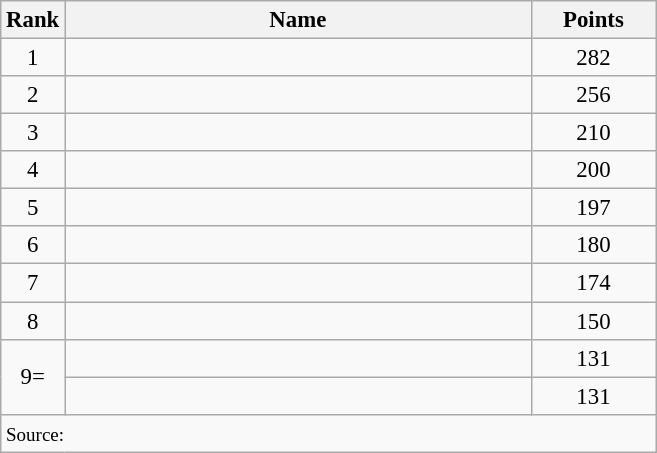<table class="wikitable" style="font-size:95%;">
<tr>
<th>Rank</th>
<th style="width: 20em">Name</th>
<th style="width: 5em">Points</th>
</tr>
<tr>
<td align="center">1</td>
<td></td>
<td align="center">282</td>
</tr>
<tr>
<td align="center">2</td>
<td></td>
<td align="center">256</td>
</tr>
<tr>
<td align="center">3</td>
<td></td>
<td align="center">210</td>
</tr>
<tr>
<td align="center">4</td>
<td></td>
<td align="center">200</td>
</tr>
<tr>
<td align="center">5</td>
<td></td>
<td align="center">197</td>
</tr>
<tr>
<td align="center">6</td>
<td></td>
<td align="center">180</td>
</tr>
<tr>
<td align="center">7</td>
<td></td>
<td align="center">174</td>
</tr>
<tr>
<td align="center">8</td>
<td></td>
<td align="center">150</td>
</tr>
<tr>
<td rowspan=2 align="center">9=</td>
<td></td>
<td align="center">131</td>
</tr>
<tr>
<td></td>
<td align="center">131</td>
</tr>
<tr>
<td colspan="3"><small>Source:</small></td>
</tr>
</table>
